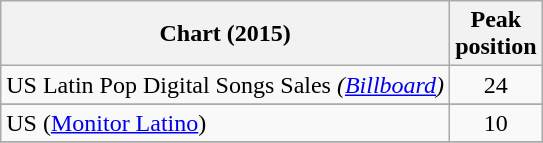<table class="wikitable sortable">
<tr>
<th>Chart (2015)</th>
<th>Peak<br>position</th>
</tr>
<tr>
<td align="left">US Latin Pop Digital Songs Sales <em>(<a href='#'>Billboard</a>)</em></td>
<td align="center">24</td>
</tr>
<tr>
</tr>
<tr>
<td align="left">US (<a href='#'>Monitor Latino</a>)</td>
<td align="center">10</td>
</tr>
<tr>
</tr>
</table>
